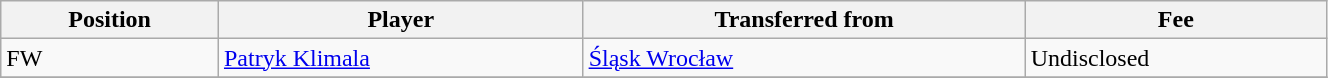<table class="wikitable sortable" style="width:70%; text-align:center; font-size:100%; text-align:left;">
<tr>
<th>Position</th>
<th>Player</th>
<th>Transferred from</th>
<th>Fee</th>
</tr>
<tr>
<td>FW</td>
<td> <a href='#'>Patryk Klimala</a></td>
<td> <a href='#'>Śląsk Wrocław</a></td>
<td>Undisclosed</td>
</tr>
<tr>
</tr>
</table>
